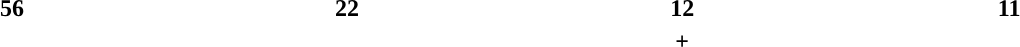<table style="width:70%; font-weight:bold; text-align:center">
<tr>
<td style="background:">56</td>
<td style="background:">22</td>
<td style="background:">12</td>
<td style="background:">11</td>
</tr>
<tr>
<td><a href='#'></a></td>
<td><a href='#'></a></td>
<td><a href='#'></a> + <a href='#'></a></td>
<td><a href='#'></a></td>
</tr>
</table>
